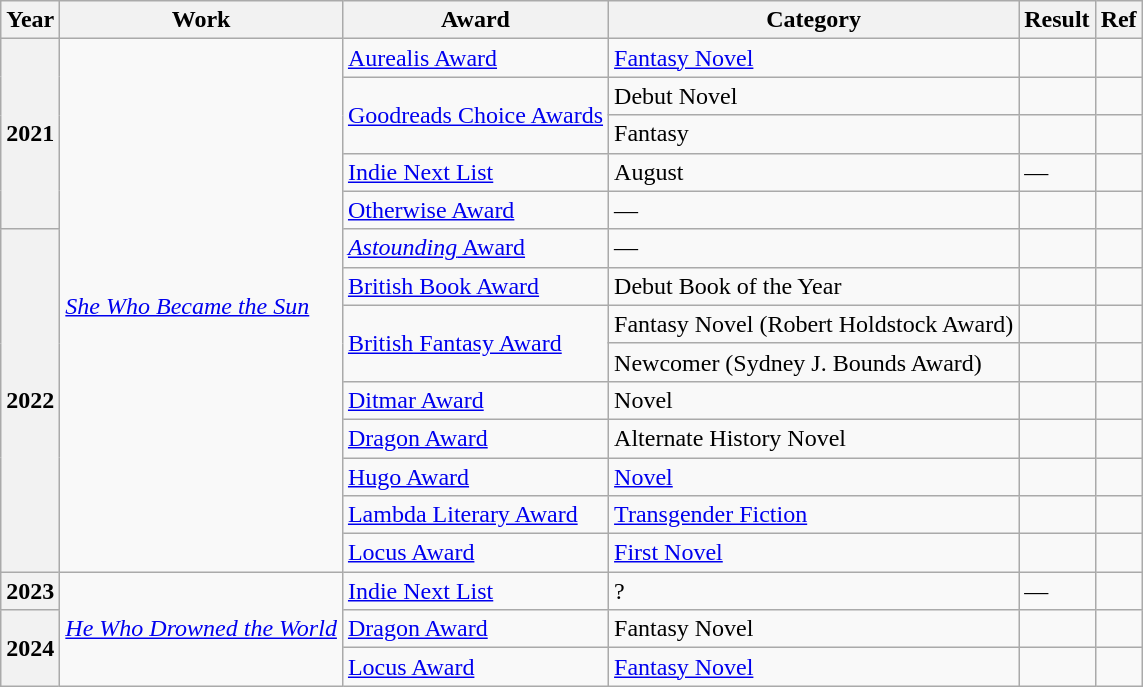<table class="wikitable sortable">
<tr>
<th>Year</th>
<th>Work</th>
<th>Award</th>
<th>Category</th>
<th>Result</th>
<th>Ref</th>
</tr>
<tr>
<th rowspan="5">2021</th>
<td rowspan="14"><em><a href='#'>She Who Became the Sun</a></em></td>
<td><a href='#'>Aurealis Award</a></td>
<td><a href='#'>Fantasy Novel</a></td>
<td></td>
<td></td>
</tr>
<tr>
<td rowspan="2"><a href='#'>Goodreads Choice Awards</a></td>
<td>Debut Novel</td>
<td></td>
<td></td>
</tr>
<tr>
<td>Fantasy</td>
<td></td>
<td></td>
</tr>
<tr>
<td><a href='#'>Indie Next List</a></td>
<td>August</td>
<td>—</td>
<td></td>
</tr>
<tr>
<td><a href='#'>Otherwise Award</a></td>
<td>—</td>
<td></td>
<td></td>
</tr>
<tr>
<th rowspan="9">2022</th>
<td><a href='#'><em>Astounding</em> Award</a></td>
<td>—</td>
<td></td>
<td></td>
</tr>
<tr>
<td><a href='#'>British Book Award</a></td>
<td>Debut Book of the Year</td>
<td></td>
<td></td>
</tr>
<tr>
<td rowspan="2"><a href='#'>British Fantasy Award</a></td>
<td>Fantasy Novel (Robert Holdstock Award)</td>
<td></td>
<td></td>
</tr>
<tr>
<td>Newcomer (Sydney J. Bounds Award)</td>
<td></td>
<td></td>
</tr>
<tr>
<td><a href='#'>Ditmar Award</a></td>
<td>Novel</td>
<td></td>
<td></td>
</tr>
<tr>
<td><a href='#'>Dragon Award</a></td>
<td>Alternate History Novel</td>
<td></td>
<td></td>
</tr>
<tr>
<td><a href='#'>Hugo Award</a></td>
<td><a href='#'>Novel</a></td>
<td></td>
<td></td>
</tr>
<tr>
<td><a href='#'>Lambda Literary Award</a></td>
<td><a href='#'>Transgender Fiction</a></td>
<td></td>
<td></td>
</tr>
<tr>
<td><a href='#'>Locus Award</a></td>
<td><a href='#'>First Novel</a></td>
<td></td>
<td></td>
</tr>
<tr>
<th>2023</th>
<td rowspan="3"><em><a href='#'>He Who Drowned the World</a></em></td>
<td><a href='#'>Indie Next List</a></td>
<td>?</td>
<td>—</td>
<td></td>
</tr>
<tr>
<th rowspan="2">2024</th>
<td><a href='#'>Dragon Award</a></td>
<td>Fantasy Novel</td>
<td></td>
<td></td>
</tr>
<tr>
<td><a href='#'>Locus Award</a></td>
<td><a href='#'>Fantasy Novel</a></td>
<td></td>
<td></td>
</tr>
</table>
